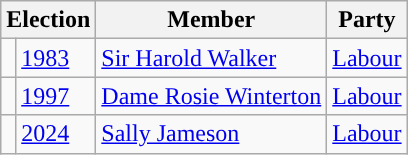<table class="wikitable">
<tr>
<th colspan="2">Election</th>
<th>Member</th>
<th>Party</th>
</tr>
<tr>
<td style="color:inherit;background-color: "></td>
<td><a href='#'>1983</a></td>
<td><a href='#'>Sir Harold Walker</a></td>
<td><a href='#'>Labour</a></td>
</tr>
<tr>
<td style="color:inherit;background-color: "></td>
<td><a href='#'>1997</a></td>
<td><a href='#'>Dame Rosie Winterton</a></td>
<td><a href='#'>Labour</a></td>
</tr>
<tr>
<td style="color:inherit;background-color: "></td>
<td><a href='#'>2024</a></td>
<td><a href='#'>Sally Jameson</a></td>
<td><a href='#'>Labour</a></td>
</tr>
</table>
